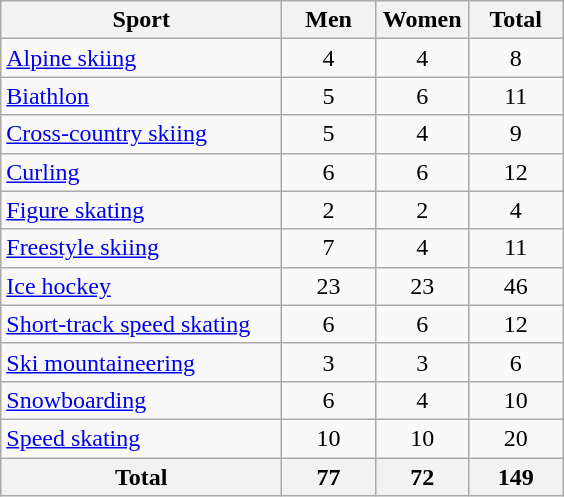<table class="wikitable sortable" style="text-align:center;">
<tr>
<th width=180>Sport</th>
<th width=55>Men</th>
<th width=55>Women</th>
<th width=55>Total</th>
</tr>
<tr>
<td align=left><a href='#'>Alpine skiing</a></td>
<td>4</td>
<td>4</td>
<td>8</td>
</tr>
<tr>
<td align=left><a href='#'>Biathlon</a></td>
<td>5</td>
<td>6</td>
<td>11</td>
</tr>
<tr>
<td align=left><a href='#'>Cross-country skiing</a></td>
<td>5</td>
<td>4</td>
<td>9</td>
</tr>
<tr>
<td align=left><a href='#'>Curling</a></td>
<td>6</td>
<td>6</td>
<td>12</td>
</tr>
<tr>
<td align=left><a href='#'>Figure skating</a></td>
<td>2</td>
<td>2</td>
<td>4</td>
</tr>
<tr>
<td align=left><a href='#'>Freestyle skiing</a></td>
<td>7</td>
<td>4</td>
<td>11</td>
</tr>
<tr>
<td align=left><a href='#'>Ice hockey</a></td>
<td>23</td>
<td>23</td>
<td>46</td>
</tr>
<tr>
<td align=left><a href='#'>Short-track speed skating</a></td>
<td>6</td>
<td>6</td>
<td>12</td>
</tr>
<tr>
<td align=left><a href='#'>Ski mountaineering</a></td>
<td>3</td>
<td>3</td>
<td>6</td>
</tr>
<tr>
<td align=left><a href='#'>Snowboarding</a></td>
<td>6</td>
<td>4</td>
<td>10</td>
</tr>
<tr>
<td align=left><a href='#'>Speed skating</a></td>
<td>10</td>
<td>10</td>
<td>20</td>
</tr>
<tr>
<th>Total</th>
<th>77</th>
<th>72</th>
<th>149</th>
</tr>
</table>
